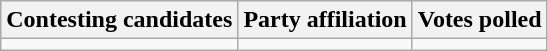<table class="wikitable sortable">
<tr>
<th>Contesting candidates</th>
<th>Party affiliation</th>
<th>Votes polled</th>
</tr>
<tr>
<td></td>
<td></td>
<td></td>
</tr>
</table>
